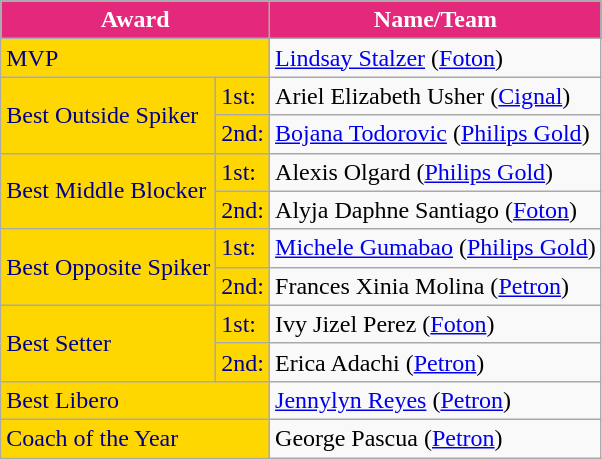<table class="wikitable">
<tr>
<th style="background:#E4287C; color:#FFFFFF;" colspan="2">Award</th>
<th style="background:#E4287C; color:#FFFFFF;">Name/Team</th>
</tr>
<tr>
<td style="background:#FFD700; color:#00008B;" colspan="2">MVP</td>
<td> <a href='#'>Lindsay Stalzer</a> (<a href='#'>Foton</a>)</td>
</tr>
<tr>
<td style="background:#FFD700; color:#00008B;" rowspan=2>Best Outside Spiker</td>
<td style="background:#FFD700; color:#00008B;">1st:</td>
<td> Ariel Elizabeth Usher (<a href='#'>Cignal</a>)</td>
</tr>
<tr>
<td style="background:#FFD700; color:#00008B;">2nd:</td>
<td> <a href='#'>Bojana Todorovic</a> (<a href='#'>Philips Gold</a>)</td>
</tr>
<tr>
<td style="background:#FFD700; color:#00008B;" rowspan="2">Best Middle Blocker</td>
<td style="background:#FFD700; color:#00008B;">1st:</td>
<td> Alexis Olgard (<a href='#'>Philips Gold</a>)</td>
</tr>
<tr>
<td style="background:#FFD700; color:#00008B;">2nd:</td>
<td> Alyja Daphne Santiago (<a href='#'>Foton</a>)</td>
</tr>
<tr>
<td style="background:#FFD700; color:#00008B;" rowspan="2">Best Opposite Spiker</td>
<td style="background:#FFD700; color:#00008B;">1st:</td>
<td> <a href='#'>Michele Gumabao</a> (<a href='#'>Philips Gold</a>)</td>
</tr>
<tr>
<td style="background:#FFD700; color:#00008B;">2nd:</td>
<td> Frances Xinia Molina (<a href='#'>Petron</a>)</td>
</tr>
<tr>
<td style="background:#FFD700; color:#00008B;" rowspan="2">Best Setter</td>
<td style="background:#FFD700; color:#00008B;">1st:</td>
<td> Ivy Jizel Perez (<a href='#'>Foton</a>)</td>
</tr>
<tr>
<td style="background:#FFD700; color:#00008B;">2nd:</td>
<td> Erica Adachi (<a href='#'>Petron</a>)</td>
</tr>
<tr>
<td style="background:#FFD700; color:#00008B;" colspan="2">Best Libero</td>
<td> <a href='#'>Jennylyn Reyes</a> (<a href='#'>Petron</a>)</td>
</tr>
<tr>
<td style="background:#FFD700; color:#00008B;" colspan="2">Coach of the Year</td>
<td> George Pascua (<a href='#'>Petron</a>)</td>
</tr>
</table>
